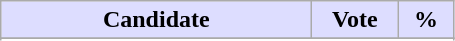<table class="wikitable">
<tr>
<th style="background:#ddf; width:200px;">Candidate</th>
<th style="background:#ddf; width:50px;">Vote</th>
<th style="background:#ddf; width:30px;">%</th>
</tr>
<tr>
</tr>
<tr>
</tr>
</table>
